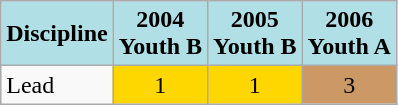<table class="wikitable" style="text-align: center;">
<tr>
<th style="background: #b0e0e6;">Discipline</th>
<th style="background: #b0e0e6;">2004<br>Youth B</th>
<th style="background: #b0e0e6;">2005<br>Youth B</th>
<th style="background: #b0e0e6;">2006<br>Youth A</th>
</tr>
<tr>
<td align="left">Lead</td>
<td style="background: gold;">1</td>
<td style="background: gold;">1</td>
<td style="background: #cc9966;">3</td>
</tr>
</table>
